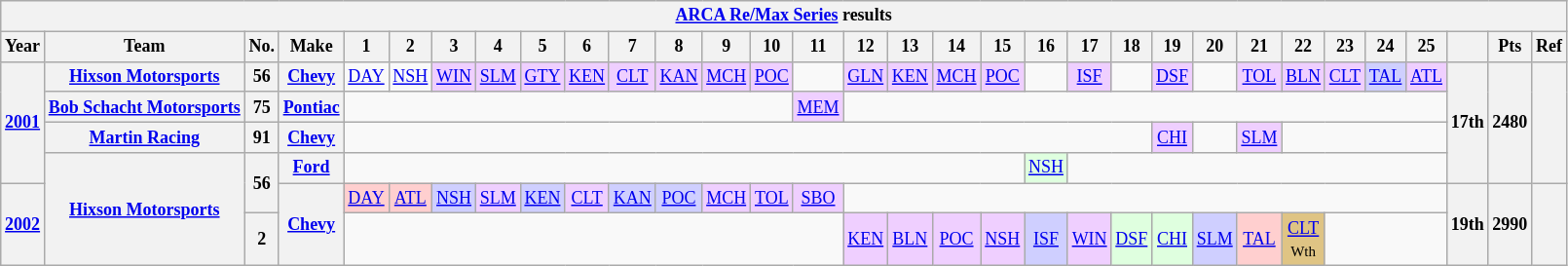<table class="wikitable" style="text-align:center; font-size:75%">
<tr>
<th colspan=45><a href='#'>ARCA Re/Max Series</a> results</th>
</tr>
<tr>
<th>Year</th>
<th>Team</th>
<th>No.</th>
<th>Make</th>
<th>1</th>
<th>2</th>
<th>3</th>
<th>4</th>
<th>5</th>
<th>6</th>
<th>7</th>
<th>8</th>
<th>9</th>
<th>10</th>
<th>11</th>
<th>12</th>
<th>13</th>
<th>14</th>
<th>15</th>
<th>16</th>
<th>17</th>
<th>18</th>
<th>19</th>
<th>20</th>
<th>21</th>
<th>22</th>
<th>23</th>
<th>24</th>
<th>25</th>
<th></th>
<th>Pts</th>
<th>Ref</th>
</tr>
<tr>
<th rowspan=4><a href='#'>2001</a></th>
<th><a href='#'>Hixson Motorsports</a></th>
<th>56</th>
<th><a href='#'>Chevy</a></th>
<td><a href='#'>DAY</a></td>
<td><a href='#'>NSH</a></td>
<td style="background:#EFCFFF;"><a href='#'>WIN</a><br></td>
<td style="background:#EFCFFF;"><a href='#'>SLM</a><br></td>
<td style="background:#EFCFFF;"><a href='#'>GTY</a><br></td>
<td style="background:#EFCFFF;"><a href='#'>KEN</a><br></td>
<td style="background:#EFCFFF;"><a href='#'>CLT</a><br></td>
<td style="background:#EFCFFF;"><a href='#'>KAN</a><br></td>
<td style="background:#EFCFFF;"><a href='#'>MCH</a><br></td>
<td style="background:#EFCFFF;"><a href='#'>POC</a><br></td>
<td></td>
<td style="background:#EFCFFF;"><a href='#'>GLN</a><br></td>
<td style="background:#EFCFFF;"><a href='#'>KEN</a><br></td>
<td style="background:#EFCFFF;"><a href='#'>MCH</a><br></td>
<td style="background:#EFCFFF;"><a href='#'>POC</a><br></td>
<td></td>
<td style="background:#EFCFFF;"><a href='#'>ISF</a><br></td>
<td></td>
<td style="background:#EFCFFF;"><a href='#'>DSF</a><br></td>
<td></td>
<td style="background:#EFCFFF;"><a href='#'>TOL</a><br></td>
<td style="background:#EFCFFF;"><a href='#'>BLN</a><br></td>
<td style="background:#EFCFFF;"><a href='#'>CLT</a><br></td>
<td style="background:#CFCFFF;"><a href='#'>TAL</a><br></td>
<td style="background:#EFCFFF;"><a href='#'>ATL</a><br></td>
<th rowspan=4>17th</th>
<th rowspan=4>2480</th>
<th rowspan=4></th>
</tr>
<tr>
<th><a href='#'>Bob Schacht Motorsports</a></th>
<th>75</th>
<th><a href='#'>Pontiac</a></th>
<td colspan=10></td>
<td style="background:#EFCFFF;"><a href='#'>MEM</a><br></td>
<td colspan=14></td>
</tr>
<tr>
<th><a href='#'>Martin Racing</a></th>
<th>91</th>
<th><a href='#'>Chevy</a></th>
<td colspan=18></td>
<td style="background:#EFCFFF;"><a href='#'>CHI</a><br></td>
<td></td>
<td style="background:#EFCFFF;"><a href='#'>SLM</a><br></td>
<td colspan=4></td>
</tr>
<tr>
<th rowspan=3><a href='#'>Hixson Motorsports</a></th>
<th rowspan=2>56</th>
<th><a href='#'>Ford</a></th>
<td colspan=15></td>
<td style="background:#DFFFDF;"><a href='#'>NSH</a><br></td>
<td colspan=9></td>
</tr>
<tr>
<th rowspan=2><a href='#'>2002</a></th>
<th rowspan=2><a href='#'>Chevy</a></th>
<td style="background:#FFCFCF;"><a href='#'>DAY</a><br></td>
<td style="background:#FFCFCF;"><a href='#'>ATL</a><br></td>
<td style="background:#CFCFFF;"><a href='#'>NSH</a><br></td>
<td style="background:#EFCFFF;"><a href='#'>SLM</a><br></td>
<td style="background:#CFCFFF;"><a href='#'>KEN</a><br></td>
<td style="background:#EFCFFF;"><a href='#'>CLT</a><br></td>
<td style="background:#CFCFFF;"><a href='#'>KAN</a><br></td>
<td style="background:#CFCFFF;"><a href='#'>POC</a><br></td>
<td style="background:#EFCFFF;"><a href='#'>MCH</a><br></td>
<td style="background:#EFCFFF;"><a href='#'>TOL</a><br></td>
<td style="background:#EFCFFF;"><a href='#'>SBO</a><br></td>
<td colspan=14></td>
<th rowspan=2>19th</th>
<th rowspan=2>2990</th>
<th rowspan=2></th>
</tr>
<tr>
<th>2</th>
<td colspan=11></td>
<td style="background:#EFCFFF;"><a href='#'>KEN</a><br></td>
<td style="background:#EFCFFF;"><a href='#'>BLN</a><br></td>
<td style="background:#EFCFFF;"><a href='#'>POC</a><br></td>
<td style="background:#EFCFFF;"><a href='#'>NSH</a><br></td>
<td style="background:#CFCFFF;"><a href='#'>ISF</a><br></td>
<td style="background:#EFCFFF;"><a href='#'>WIN</a><br></td>
<td style="background:#DFFFDF;"><a href='#'>DSF</a><br></td>
<td style="background:#DFFFDF;"><a href='#'>CHI</a><br></td>
<td style="background:#CFCFFF;"><a href='#'>SLM</a><br></td>
<td style="background:#FFCFCF;"><a href='#'>TAL</a><br></td>
<td style="background:#DFC484;"><a href='#'>CLT</a><br><small>Wth</small></td>
<td colspan=3></td>
</tr>
</table>
